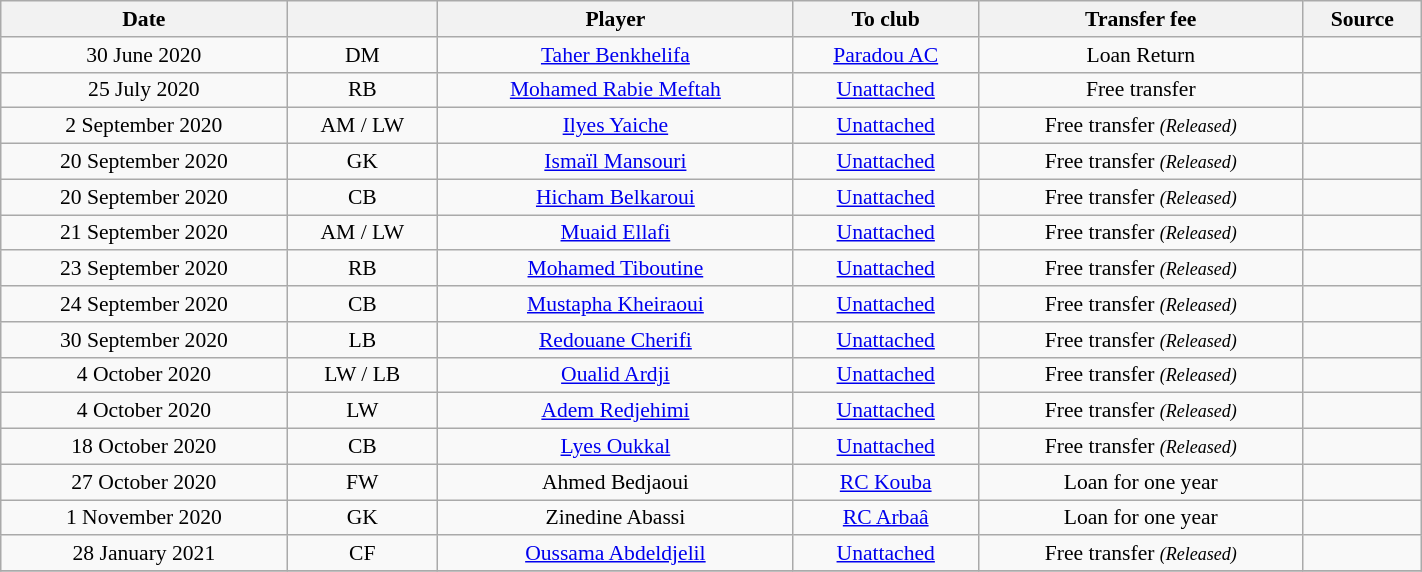<table class="wikitable sortable" style="width:75%; text-align:center; font-size:90%; text-align:centre;">
<tr>
<th>Date</th>
<th></th>
<th>Player</th>
<th>To club</th>
<th>Transfer fee</th>
<th>Source</th>
</tr>
<tr>
<td>30 June 2020</td>
<td>DM</td>
<td> <a href='#'>Taher Benkhelifa</a></td>
<td><a href='#'>Paradou AC</a></td>
<td>Loan Return</td>
<td></td>
</tr>
<tr>
<td>25 July 2020</td>
<td>RB</td>
<td> <a href='#'>Mohamed Rabie Meftah</a></td>
<td><a href='#'>Unattached</a></td>
<td>Free transfer</td>
<td></td>
</tr>
<tr>
<td>2 September 2020</td>
<td>AM / LW</td>
<td> <a href='#'>Ilyes Yaiche</a></td>
<td><a href='#'>Unattached</a></td>
<td>Free transfer <small><em>(Released)</em></small></td>
<td></td>
</tr>
<tr>
<td>20 September 2020</td>
<td>GK</td>
<td> <a href='#'>Ismaïl Mansouri</a></td>
<td><a href='#'>Unattached</a></td>
<td>Free transfer <small><em>(Released)</em></small></td>
<td></td>
</tr>
<tr>
<td>20 September 2020</td>
<td>CB</td>
<td> <a href='#'>Hicham Belkaroui</a></td>
<td><a href='#'>Unattached</a></td>
<td>Free transfer <small><em>(Released)</em></small></td>
<td></td>
</tr>
<tr>
<td>21 September 2020</td>
<td>AM / LW</td>
<td> <a href='#'>Muaid Ellafi</a></td>
<td><a href='#'>Unattached</a></td>
<td>Free transfer <small><em>(Released)</em></small></td>
<td></td>
</tr>
<tr>
<td>23 September 2020</td>
<td>RB</td>
<td> <a href='#'>Mohamed Tiboutine</a></td>
<td><a href='#'>Unattached</a></td>
<td>Free transfer <small><em>(Released)</em></small></td>
<td></td>
</tr>
<tr>
<td>24 September 2020</td>
<td>CB</td>
<td> <a href='#'>Mustapha Kheiraoui</a></td>
<td><a href='#'>Unattached</a></td>
<td>Free transfer <small><em>(Released)</em></small></td>
<td></td>
</tr>
<tr>
<td>30 September 2020</td>
<td>LB</td>
<td> <a href='#'>Redouane Cherifi</a></td>
<td><a href='#'>Unattached</a></td>
<td>Free transfer <small><em>(Released)</em></small></td>
<td></td>
</tr>
<tr>
<td>4 October 2020</td>
<td>LW / LB</td>
<td> <a href='#'>Oualid Ardji</a></td>
<td><a href='#'>Unattached</a></td>
<td>Free transfer <small><em>(Released)</em></small></td>
<td></td>
</tr>
<tr>
<td>4 October 2020</td>
<td>LW</td>
<td> <a href='#'>Adem Redjehimi</a></td>
<td><a href='#'>Unattached</a></td>
<td>Free transfer <small><em>(Released)</em></small></td>
<td></td>
</tr>
<tr>
<td>18 October 2020</td>
<td>CB</td>
<td> <a href='#'>Lyes Oukkal</a></td>
<td><a href='#'>Unattached</a></td>
<td>Free transfer <small><em>(Released)</em></small></td>
<td></td>
</tr>
<tr>
<td>27 October 2020</td>
<td>FW</td>
<td> Ahmed Bedjaoui</td>
<td><a href='#'>RC Kouba</a></td>
<td>Loan for one year</td>
<td></td>
</tr>
<tr>
<td>1 November 2020</td>
<td>GK</td>
<td> Zinedine Abassi</td>
<td><a href='#'>RC Arbaâ</a></td>
<td>Loan for one year</td>
<td></td>
</tr>
<tr>
<td>28 January 2021</td>
<td>CF</td>
<td> <a href='#'>Oussama Abdeldjelil</a></td>
<td><a href='#'>Unattached</a></td>
<td>Free transfer <small><em>(Released)</em></small></td>
<td></td>
</tr>
<tr>
</tr>
</table>
